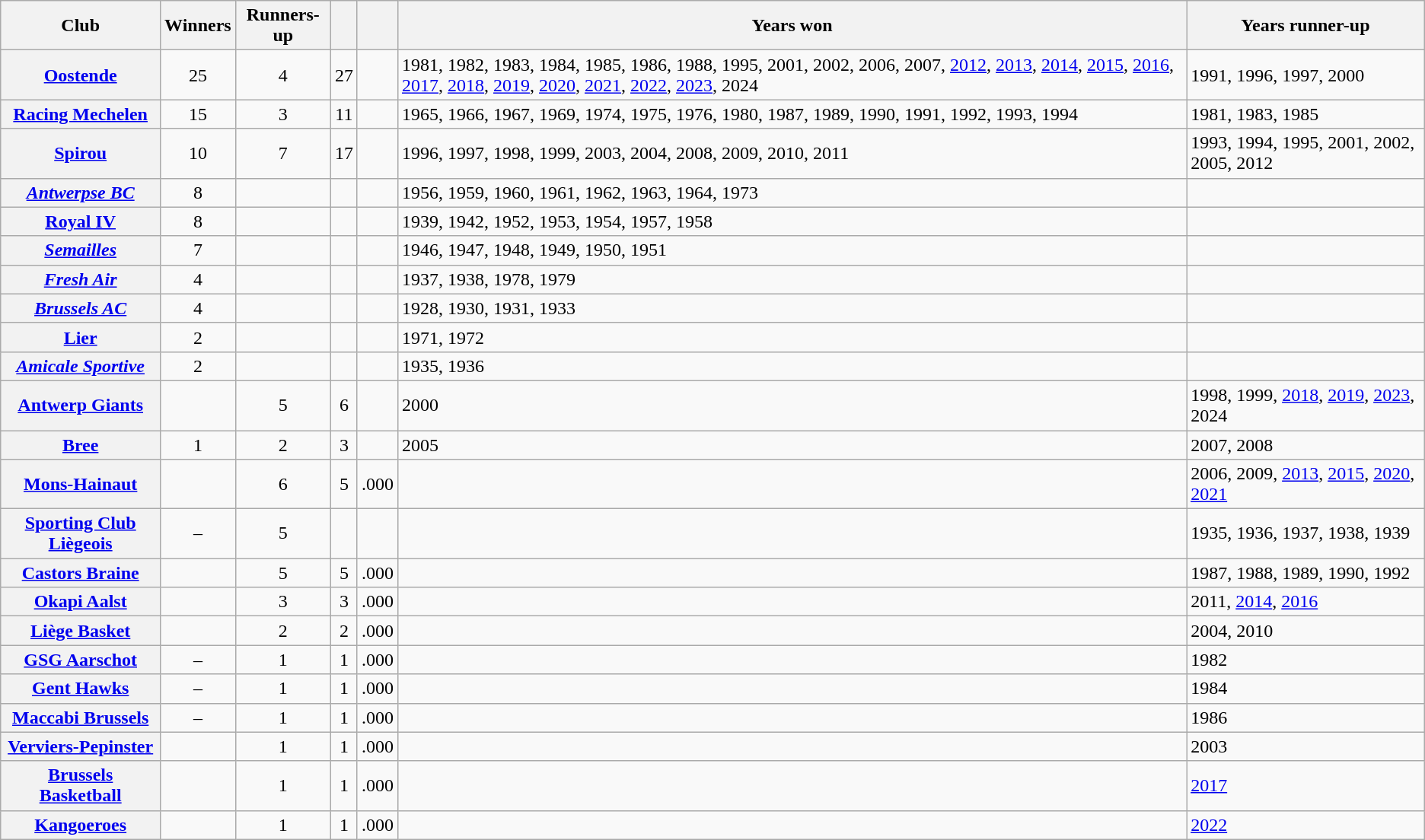<table class="wikitable plainrowheaders sortable">
<tr>
<th>Club</th>
<th>Winners</th>
<th>Runners-up</th>
<th></th>
<th></th>
<th class="unsortable">Years won</th>
<th class="unsortable">Years runner-up</th>
</tr>
<tr>
<th scope="row"><a href='#'><strong>Oostende</strong></a> <strong></strong></th>
<td align="center">25</td>
<td align="center">4</td>
<td align="center">27</td>
<td align="center"></td>
<td>1981, 1982, 1983, 1984, 1985, 1986, 1988, 1995, 2001, 2002, 2006, 2007, <a href='#'>2012</a>, <a href='#'>2013</a>, <a href='#'>2014</a>, <a href='#'>2015</a>, <a href='#'>2016</a>, <a href='#'>2017</a>, <a href='#'>2018</a>, <a href='#'>2019</a>, <a href='#'>2020</a>, <a href='#'>2021</a>, <a href='#'>2022</a>, <a href='#'>2023</a>, 2024</td>
<td>1991, 1996, 1997, 2000</td>
</tr>
<tr>
<th scope="row"><a href='#'>Racing Mechelen</a> <strong></strong></th>
<td align="center">15</td>
<td align="center">3</td>
<td align="center">11</td>
<td align="center"></td>
<td>1965, 1966, 1967, 1969, 1974, 1975, 1976, 1980, 1987, 1989, 1990, 1991, 1992, 1993, 1994</td>
<td>1981, 1983, 1985</td>
</tr>
<tr>
<th scope="row"><a href='#'><strong>Spirou</strong></a> <strong></strong></th>
<td align="center">10</td>
<td align="center">7</td>
<td align="center">17</td>
<td align="center"></td>
<td>1996, 1997, 1998, 1999, 2003, 2004, 2008, 2009, 2010, 2011</td>
<td>1993, 1994, 1995, 2001, 2002, 2005, 2012</td>
</tr>
<tr>
<th scope="row"><a href='#'><em>Antwerpse BC</em></a></th>
<td align="center">8</td>
<td align="center"></td>
<td align="center"></td>
<td align="center"></td>
<td>1956, 1959, 1960, 1961, 1962, 1963, 1964, 1973</td>
<td></td>
</tr>
<tr>
<th scope="row"><a href='#'>Royal IV</a></th>
<td align="center">8</td>
<td align="center"></td>
<td align="center"></td>
<td align="center"></td>
<td>1939, 1942, 1952, 1953, 1954, 1957, 1958</td>
<td></td>
</tr>
<tr>
<th scope="row"><a href='#'><em>Semailles</em></a></th>
<td align="center">7</td>
<td align="center"></td>
<td align="center"></td>
<td align="center"></td>
<td>1946, 1947, 1948, 1949, 1950, 1951</td>
<td></td>
</tr>
<tr>
<th scope="row"><a href='#'><em>Fresh Air</em></a></th>
<td align="center">4</td>
<td align="center"></td>
<td align="center"></td>
<td align="center"></td>
<td>1937, 1938, 1978, 1979</td>
<td></td>
</tr>
<tr>
<th scope="row"><a href='#'><em>Brussels AC</em></a></th>
<td align="center">4</td>
<td align="center"></td>
<td align="center"></td>
<td align="center"></td>
<td>1928, 1930, 1931, 1933</td>
<td></td>
</tr>
<tr>
<th scope="row"><a href='#'>Lier</a></th>
<td align="center">2</td>
<td align="center"></td>
<td align="center"></td>
<td></td>
<td>1971, 1972</td>
<td></td>
</tr>
<tr>
<th scope="row"><em><a href='#'>Amicale Sportive</a></em></th>
<td align="center">2</td>
<td align="center"></td>
<td></td>
<td></td>
<td>1935, 1936</td>
<td></td>
</tr>
<tr>
<th scope="row"><strong><a href='#'>Antwerp Giants</a></strong></th>
<td></td>
<td align="center">5</td>
<td align="center">6</td>
<td align="center"></td>
<td>2000</td>
<td>1998, 1999, <a href='#'>2018</a>, <a href='#'>2019</a>, <a href='#'>2023</a>, 2024</td>
</tr>
<tr>
<th scope="row"><a href='#'>Bree</a></th>
<td align="center">1</td>
<td align="center">2</td>
<td align="center">3</td>
<td align="center"></td>
<td>2005</td>
<td>2007, 2008</td>
</tr>
<tr>
<th scope="row"><a href='#'><strong>Mons-Hainaut</strong></a></th>
<td></td>
<td align="center">6</td>
<td align="center">5</td>
<td align="center">.000</td>
<td></td>
<td>2006, 2009, <a href='#'>2013</a>, <a href='#'>2015</a>, <a href='#'>2020</a>, <a href='#'>2021</a></td>
</tr>
<tr>
<th scope="row"><a href='#'>Sporting Club Liègeois</a></th>
<td align="center">–</td>
<td align="center">5</td>
<td></td>
<td></td>
<td></td>
<td>1935, 1936, 1937, 1938, 1939</td>
</tr>
<tr>
<th scope="row"><a href='#'>Castors Braine</a></th>
<td></td>
<td align="center">5</td>
<td align="center">5</td>
<td align="center">.000</td>
<td></td>
<td>1987, 1988, 1989, 1990, 1992</td>
</tr>
<tr>
<th scope="row"><strong><a href='#'>Okapi Aalst</a></strong></th>
<td></td>
<td align="center">3</td>
<td align="center">3</td>
<td align="center">.000</td>
<td></td>
<td>2011, <a href='#'>2014</a>, <a href='#'>2016</a></td>
</tr>
<tr>
<th scope="row"><strong><a href='#'>Liège Basket</a></strong></th>
<td></td>
<td align="center">2</td>
<td align="center">2</td>
<td align="center">.000</td>
<td></td>
<td>2004, 2010</td>
</tr>
<tr>
<th scope="row"><a href='#'>GSG Aarschot</a></th>
<td align="center">–</td>
<td align="center">1</td>
<td align="center">1</td>
<td align="center">.000</td>
<td></td>
<td>1982</td>
</tr>
<tr>
<th scope="row"><a href='#'>Gent Hawks</a></th>
<td align="center">–</td>
<td align="center">1</td>
<td align="center">1</td>
<td align="center">.000</td>
<td></td>
<td>1984</td>
</tr>
<tr>
<th scope="row"><a href='#'>Maccabi Brussels</a></th>
<td align="center">–</td>
<td align="center">1</td>
<td align="center">1</td>
<td align="center">.000</td>
<td></td>
<td>1986</td>
</tr>
<tr>
<th scope="row"><a href='#'>Verviers-Pepinster</a></th>
<td></td>
<td align="center">1</td>
<td align="center">1</td>
<td align="center">.000</td>
<td></td>
<td>2003</td>
</tr>
<tr>
<th scope="row"><strong><a href='#'>Brussels Basketball</a></strong></th>
<td></td>
<td align="center">1</td>
<td align="center">1</td>
<td align="center">.000</td>
<td></td>
<td><a href='#'>2017</a></td>
</tr>
<tr>
<th scope="row"><a href='#'><strong>Kangoeroes</strong></a></th>
<td align="center"></td>
<td align="center">1</td>
<td align="center">1</td>
<td align="center">.000</td>
<td></td>
<td><a href='#'>2022</a></td>
</tr>
</table>
